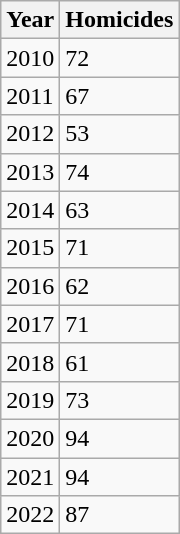<table class="wikitable sortable">
<tr>
<th>Year</th>
<th>Homicides</th>
</tr>
<tr>
<td>2010</td>
<td>72</td>
</tr>
<tr>
<td>2011</td>
<td>67</td>
</tr>
<tr>
<td>2012</td>
<td>53</td>
</tr>
<tr>
<td>2013</td>
<td>74</td>
</tr>
<tr>
<td>2014</td>
<td>63</td>
</tr>
<tr>
<td>2015</td>
<td>71</td>
</tr>
<tr>
<td>2016</td>
<td>62</td>
</tr>
<tr>
<td>2017</td>
<td>71</td>
</tr>
<tr>
<td>2018</td>
<td>61</td>
</tr>
<tr>
<td>2019</td>
<td>73</td>
</tr>
<tr>
<td>2020</td>
<td>94</td>
</tr>
<tr>
<td>2021</td>
<td>94</td>
</tr>
<tr>
<td>2022</td>
<td>87</td>
</tr>
</table>
